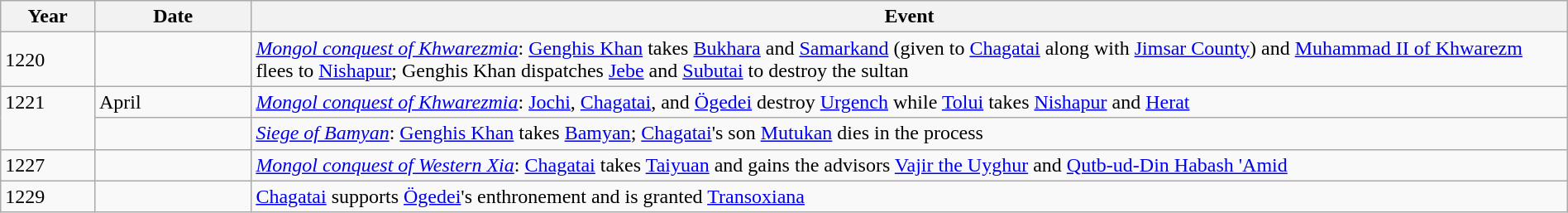<table class="wikitable" width="100%">
<tr>
<th style="width:6%">Year</th>
<th style="width:10%">Date</th>
<th>Event</th>
</tr>
<tr>
<td>1220</td>
<td></td>
<td><em><a href='#'>Mongol conquest of Khwarezmia</a></em>: <a href='#'>Genghis Khan</a> takes <a href='#'>Bukhara</a> and <a href='#'>Samarkand</a> (given to <a href='#'>Chagatai</a> along with <a href='#'>Jimsar County</a>) and <a href='#'>Muhammad II of Khwarezm</a> flees to <a href='#'>Nishapur</a>; Genghis Khan dispatches <a href='#'>Jebe</a> and <a href='#'>Subutai</a> to destroy the sultan</td>
</tr>
<tr JK>
<td rowspan="2" valign="top">1221</td>
<td>April</td>
<td><em><a href='#'>Mongol conquest of Khwarezmia</a></em>: <a href='#'>Jochi</a>, <a href='#'>Chagatai</a>, and <a href='#'>Ögedei</a> destroy <a href='#'>Urgench</a> while <a href='#'>Tolui</a> takes <a href='#'>Nishapur</a> and <a href='#'>Herat</a></td>
</tr>
<tr>
<td></td>
<td><em><a href='#'>Siege of Bamyan</a></em>: <a href='#'>Genghis Khan</a> takes <a href='#'>Bamyan</a>; <a href='#'>Chagatai</a>'s son <a href='#'>Mutukan</a> dies in the process</td>
</tr>
<tr>
<td>1227</td>
<td></td>
<td><em><a href='#'>Mongol conquest of Western Xia</a></em>: <a href='#'>Chagatai</a> takes <a href='#'>Taiyuan</a> and gains the advisors <a href='#'>Vajir the Uyghur</a> and <a href='#'>Qutb-ud-Din Habash 'Amid</a></td>
</tr>
<tr>
<td>1229</td>
<td></td>
<td><a href='#'>Chagatai</a> supports <a href='#'>Ögedei</a>'s enthronement and is granted <a href='#'>Transoxiana</a></td>
</tr>
</table>
